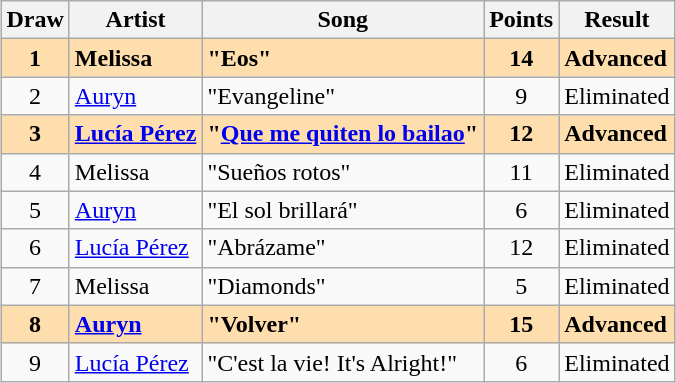<table class="sortable wikitable" style="margin: 1em auto 1em auto; text-align:center">
<tr>
<th>Draw</th>
<th>Artist</th>
<th>Song</th>
<th>Points</th>
<th>Result</th>
</tr>
<tr style="font-weight:bold; background:navajowhite;">
<td>1</td>
<td align="left">Melissa</td>
<td align="left">"Eos"</td>
<td>14</td>
<td align="left">Advanced</td>
</tr>
<tr>
<td>2</td>
<td align="left"><a href='#'>Auryn</a></td>
<td align="left">"Evangeline"</td>
<td>9</td>
<td align="left">Eliminated</td>
</tr>
<tr style="font-weight:bold; background:navajowhite;">
<td>3</td>
<td align="left"><a href='#'>Lucía Pérez</a></td>
<td align="left">"<a href='#'>Que me quiten lo bailao</a>"</td>
<td>12</td>
<td align="left">Advanced</td>
</tr>
<tr>
<td>4</td>
<td align="left">Melissa</td>
<td align="left">"Sueños rotos"</td>
<td>11</td>
<td align="left">Eliminated</td>
</tr>
<tr>
<td>5</td>
<td align="left"><a href='#'>Auryn</a></td>
<td align="left">"El sol brillará"</td>
<td>6</td>
<td align="left">Eliminated</td>
</tr>
<tr>
<td>6</td>
<td align="left"><a href='#'>Lucía Pérez</a></td>
<td align="left">"Abrázame"</td>
<td>12</td>
<td align="left">Eliminated</td>
</tr>
<tr>
<td>7</td>
<td align="left">Melissa</td>
<td align="left">"Diamonds"</td>
<td>5</td>
<td align="left">Eliminated</td>
</tr>
<tr style="font-weight:bold; background:navajowhite;">
<td>8</td>
<td align="left"><a href='#'>Auryn</a></td>
<td align="left">"Volver"</td>
<td>15</td>
<td align="left">Advanced</td>
</tr>
<tr>
<td>9</td>
<td align="left"><a href='#'>Lucía Pérez</a></td>
<td align="left">"C'est la vie! It's Alright!"</td>
<td>6</td>
<td align="left">Eliminated</td>
</tr>
</table>
